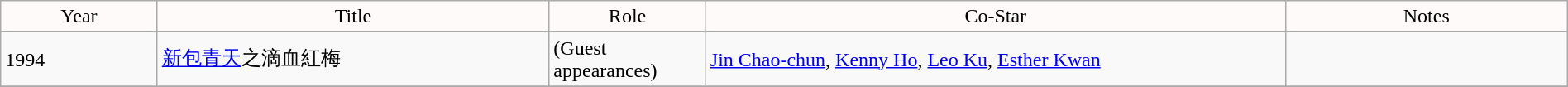<table class="wikitable" width="100%">
<tr style="background:snow; color:black" align=center>
<td style="width:10%">Year</td>
<td style="width:25%">Title</td>
<td style="width:10%">Role</td>
<td style="width:37%">Co-Star</td>
<td style="width:18%">Notes</td>
</tr>
<tr ---->
<td rowspan="1" width="10%">1994</td>
<td><a href='#'>新包青天</a>之滴血紅梅</td>
<td>(Guest appearances)</td>
<td><a href='#'>Jin Chao-chun</a>, <a href='#'>Kenny Ho</a>, <a href='#'>Leo Ku</a>, <a href='#'>Esther Kwan</a></td>
<td></td>
</tr>
<tr ---->
</tr>
</table>
